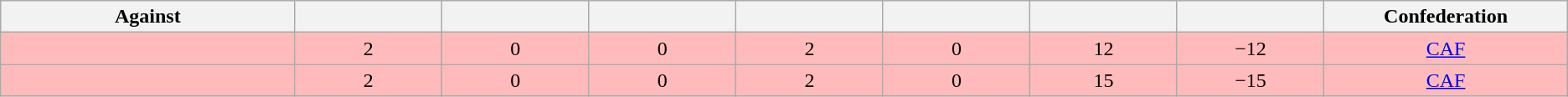<table class="wikitable sortable" style="text-align: center; font-size: 100%;">
<tr>
<th width=10%>Against</th>
<th width=5%></th>
<th width=5%></th>
<th width=5%></th>
<th width=5%></th>
<th width=5%></th>
<th width=5%></th>
<th width=5%></th>
<th width=8%>Confederation</th>
</tr>
<tr bgcolor="#ffbbbb">
<td align=left></td>
<td>2</td>
<td>0</td>
<td>0</td>
<td>2</td>
<td>0</td>
<td>12</td>
<td>−12</td>
<td><a href='#'>CAF</a></td>
</tr>
<tr bgcolor="#ffbbbb">
<td align=left></td>
<td>2</td>
<td>0</td>
<td>0</td>
<td>2</td>
<td>0</td>
<td>15</td>
<td>−15</td>
<td><a href='#'>CAF</a></td>
</tr>
</table>
